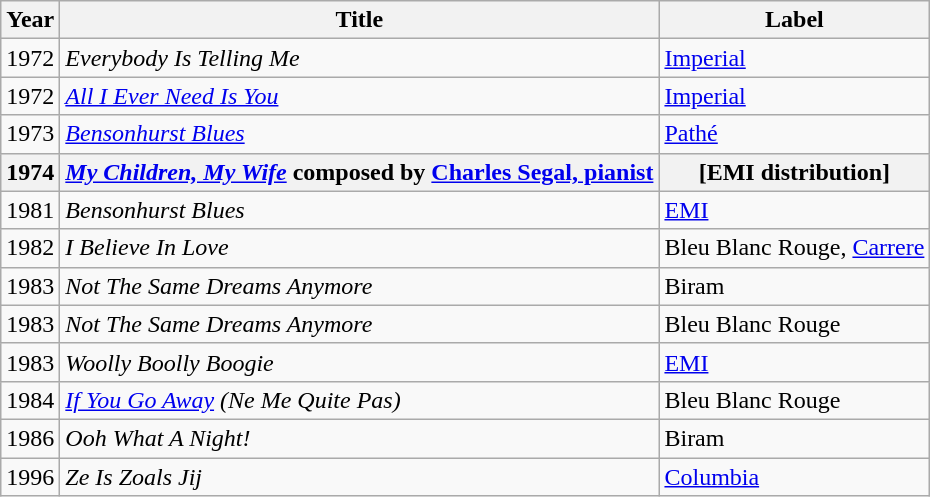<table class="wikitable sortable">
<tr>
<th>Year</th>
<th>Title</th>
<th>Label</th>
</tr>
<tr>
<td>1972</td>
<td><em>Everybody Is Telling Me</em></td>
<td><a href='#'>Imperial</a></td>
</tr>
<tr>
<td>1972</td>
<td><em><a href='#'>All I Ever Need Is You</a></em></td>
<td><a href='#'>Imperial</a></td>
</tr>
<tr>
<td>1973</td>
<td><em><a href='#'>Bensonhurst Blues</a></em></td>
<td><a href='#'>Pathé</a></td>
</tr>
<tr>
<th>1974</th>
<th><em><a href='#'>My Children, My Wife</a></em> composed by <a href='#'>Charles Segal, pianist</a></th>
<th>[EMI distribution]</th>
</tr>
<tr>
<td>1981</td>
<td><em>Bensonhurst Blues</em></td>
<td><a href='#'>EMI</a></td>
</tr>
<tr>
<td>1982</td>
<td><em>I Believe In Love</em></td>
<td>Bleu Blanc Rouge, <a href='#'>Carrere</a></td>
</tr>
<tr>
<td>1983</td>
<td><em>Not The Same Dreams Anymore</em></td>
<td>Biram</td>
</tr>
<tr>
<td>1983</td>
<td><em>Not The Same Dreams Anymore</em></td>
<td>Bleu Blanc Rouge</td>
</tr>
<tr>
<td>1983</td>
<td><em>Woolly Boolly Boogie</em></td>
<td><a href='#'>EMI</a></td>
</tr>
<tr>
<td>1984</td>
<td><em><a href='#'>If You Go Away</a> (Ne Me Quite Pas)</em></td>
<td>Bleu Blanc Rouge</td>
</tr>
<tr>
<td>1986</td>
<td><em>Ooh What A Night! </em></td>
<td>Biram</td>
</tr>
<tr>
<td>1996</td>
<td><em>Ze Is Zoals Jij</em></td>
<td><a href='#'>Columbia</a></td>
</tr>
</table>
